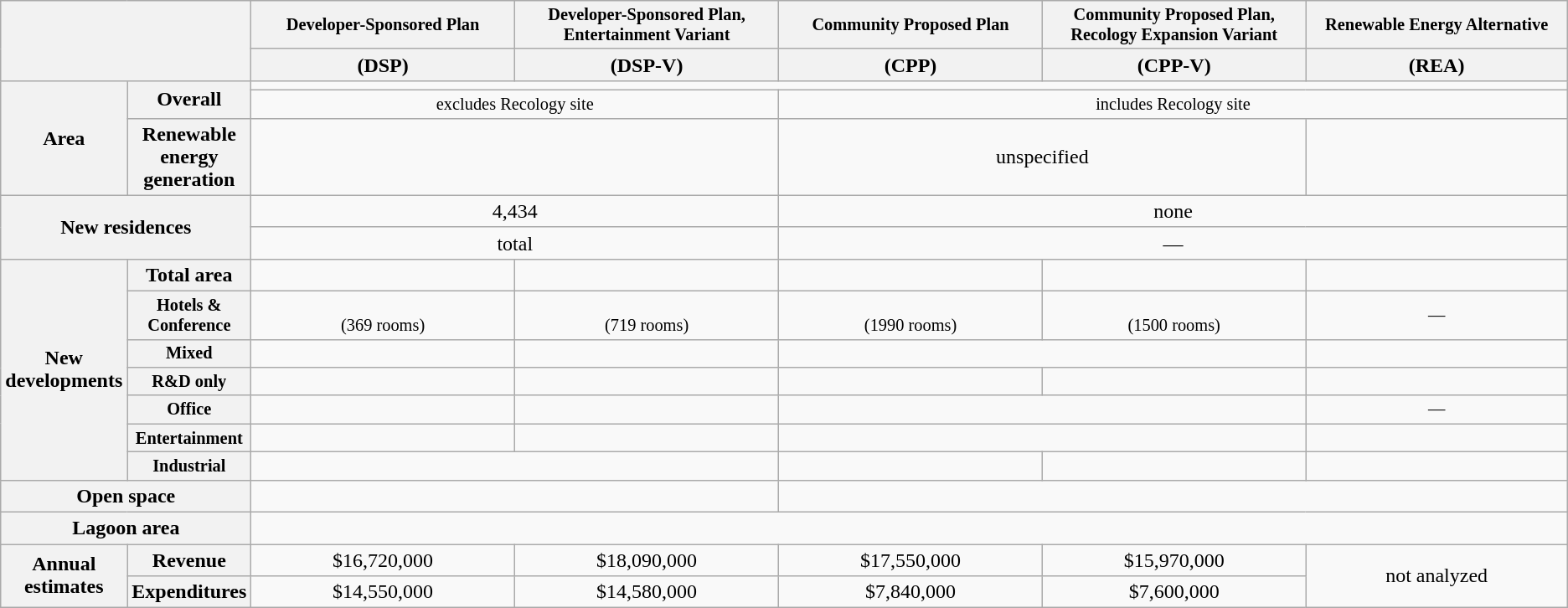<table class=wikitable style="text-align:center;">
<tr style="font-size:85%;">
<th scope="col" style="width:10%;" rowspan=2 colspan=2> </th>
<th scope="col" style="width:18%;">Developer-Sponsored Plan</th>
<th scope="col" style="width:18%;">Developer-Sponsored Plan, Entertainment Variant</th>
<th scope="col" style="width:18%;">Community Proposed Plan</th>
<th scope="col" style="width:18%;">Community Proposed Plan, Recology Expansion Variant</th>
<th scope="col" style="width:18%;">Renewable Energy Alternative</th>
</tr>
<tr>
<th>(DSP)</th>
<th>(DSP-V)</th>
<th>(CPP)</th>
<th>(CPP-V)</th>
<th>(REA)</th>
</tr>
<tr>
<th rowspan=3>Area</th>
<th rowspan=2>Overall</th>
<td colspan=5></td>
</tr>
<tr style="font-size:85%;">
<td colspan=2>excludes  Recology site</td>
<td colspan=3>includes  Recology site</td>
</tr>
<tr>
<th>Renewable energy generation</th>
<td colspan=2></td>
<td colspan=2>unspecified</td>
<td></td>
</tr>
<tr>
<th colspan=2 rowspan=2>New residences</th>
<td colspan=2>4,434</td>
<td colspan=3>none</td>
</tr>
<tr>
<td colspan=2> total</td>
<td colspan=3>—</td>
</tr>
<tr>
<th rowspan=7>New developments</th>
<th>Total area</th>
<td></td>
<td></td>
<td></td>
<td></td>
<td></td>
</tr>
<tr style="font-size: 85%;">
<th>Hotels & Conference</th>
<td><br>(369 rooms)</td>
<td><br>(719 rooms)</td>
<td><br>(1990 rooms)</td>
<td><br>(1500 rooms)</td>
<td>—</td>
</tr>
<tr style="font-size: 85%;">
<th>Mixed</th>
<td></td>
<td></td>
<td colspan=2></td>
<td></td>
</tr>
<tr style="font-size: 85%;">
<th>R&D only</th>
<td></td>
<td></td>
<td></td>
<td></td>
<td></td>
</tr>
<tr style="font-size: 85%;">
<th>Office</th>
<td></td>
<td></td>
<td colspan=2></td>
<td>—</td>
</tr>
<tr style="font-size: 85%;">
<th>Entertainment</th>
<td></td>
<td></td>
<td colspan=2></td>
<td></td>
</tr>
<tr style="font-size: 85%;">
<th>Industrial</th>
<td colspan=2></td>
<td></td>
<td></td>
<td></td>
</tr>
<tr>
<th colspan=2>Open space</th>
<td colspan=2></td>
<td colspan=3></td>
</tr>
<tr>
<th colspan=2>Lagoon area</th>
<td colspan=5></td>
</tr>
<tr>
<th rowspan=2>Annual estimates</th>
<th>Revenue</th>
<td>$16,720,000</td>
<td>$18,090,000</td>
<td>$17,550,000</td>
<td>$15,970,000</td>
<td rowspan=2>not analyzed</td>
</tr>
<tr>
<th>Expenditures</th>
<td>$14,550,000</td>
<td>$14,580,000</td>
<td>$7,840,000</td>
<td>$7,600,000</td>
</tr>
</table>
